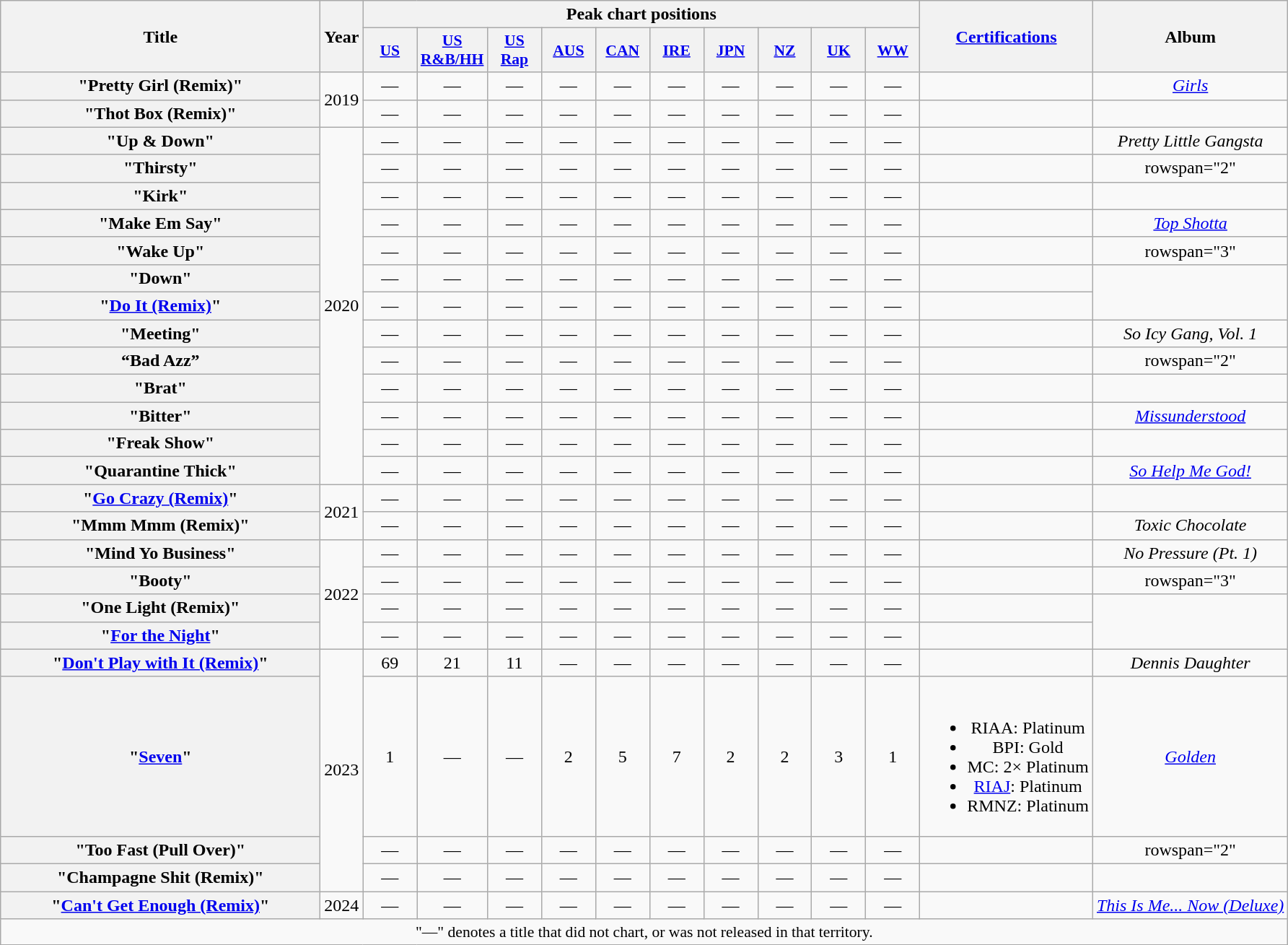<table class="wikitable plainrowheaders" style="text-align:center;">
<tr>
<th scope="col" rowspan="2" style="width:18em;">Title</th>
<th scope="col" rowspan="2">Year</th>
<th scope="col" colspan="10">Peak chart positions</th>
<th scope="col" rowspan="2"><a href='#'>Certifications</a></th>
<th scope="col" rowspan="2">Album</th>
</tr>
<tr>
<th scope="col" style="width:3em;font-size:90%;"><a href='#'>US</a><br></th>
<th scope="col" style="width:3em;font-size:90%;"><a href='#'>US<br>R&B/HH</a><br></th>
<th scope="col" style="width:3em;font-size:90%;"><a href='#'>US<br>Rap</a><br></th>
<th scope="col" style="width:3em;font-size:90%;"><a href='#'>AUS</a><br></th>
<th scope="col" style="width:3em;font-size:90%;"><a href='#'>CAN</a><br></th>
<th scope="col" style="width:3em;font-size:90%;"><a href='#'>IRE</a><br></th>
<th scope="col" style="width:3em;font-size:90%;"><a href='#'>JPN</a><br></th>
<th scope="col" style="width:3em;font-size:90%;"><a href='#'>NZ</a><br></th>
<th scope="col" style="width:3em;font-size:90%;"><a href='#'>UK</a><br></th>
<th scope="col" style="width:3em;font-size:90%;"><a href='#'>WW</a><br></th>
</tr>
<tr>
<th scope="row">"Pretty Girl (Remix)"<br></th>
<td rowspan="2">2019</td>
<td>—</td>
<td>—</td>
<td>—</td>
<td>—</td>
<td>—</td>
<td>—</td>
<td>—</td>
<td>—</td>
<td>—</td>
<td>—</td>
<td></td>
<td><em><a href='#'>Girls</a></em></td>
</tr>
<tr>
<th scope="row">"Thot Box (Remix)"<br></th>
<td>—</td>
<td>—</td>
<td>—</td>
<td>—</td>
<td>—</td>
<td>—</td>
<td>—</td>
<td>—</td>
<td>—</td>
<td>—</td>
<td></td>
<td></td>
</tr>
<tr>
<th scope="row">"Up & Down"<br></th>
<td rowspan="13">2020</td>
<td>—</td>
<td>—</td>
<td>—</td>
<td>—</td>
<td>—</td>
<td>—</td>
<td>—</td>
<td>—</td>
<td>—</td>
<td>—</td>
<td></td>
<td><em>Pretty Little Gangsta</em></td>
</tr>
<tr>
<th scope="row">"Thirsty"<br></th>
<td>—</td>
<td>—</td>
<td>—</td>
<td>—</td>
<td>—</td>
<td>—</td>
<td>—</td>
<td>—</td>
<td>—</td>
<td>—</td>
<td></td>
<td>rowspan="2" </td>
</tr>
<tr>
<th scope="row">"Kirk"<br></th>
<td>—</td>
<td>—</td>
<td>—</td>
<td>—</td>
<td>—</td>
<td>—</td>
<td>—</td>
<td>—</td>
<td>—</td>
<td>—</td>
<td></td>
</tr>
<tr>
<th scope="row">"Make Em Say"<br></th>
<td>—</td>
<td>—</td>
<td>—</td>
<td>—</td>
<td>—</td>
<td>—</td>
<td>—</td>
<td>—</td>
<td>—</td>
<td>—</td>
<td></td>
<td><em><a href='#'>Top Shotta</a></em></td>
</tr>
<tr>
<th scope="row">"Wake Up"<br></th>
<td>—</td>
<td>—</td>
<td>—</td>
<td>—</td>
<td>—</td>
<td>—</td>
<td>—</td>
<td>—</td>
<td>—</td>
<td>—</td>
<td></td>
<td>rowspan="3" </td>
</tr>
<tr>
<th scope="row">"Down"<br></th>
<td>—</td>
<td>—</td>
<td>—</td>
<td>—</td>
<td>—</td>
<td>—</td>
<td>—</td>
<td>—</td>
<td>—</td>
<td>—</td>
<td></td>
</tr>
<tr>
<th scope="row">"<a href='#'>Do It (Remix)</a>"<br></th>
<td>—</td>
<td>—</td>
<td>—</td>
<td>—</td>
<td>—</td>
<td>—</td>
<td>—</td>
<td>—</td>
<td>—</td>
<td>—</td>
<td></td>
</tr>
<tr>
<th scope="row">"Meeting"<br></th>
<td>—</td>
<td>—</td>
<td>—</td>
<td>—</td>
<td>—</td>
<td>—</td>
<td>—</td>
<td>—</td>
<td>—</td>
<td>—</td>
<td></td>
<td><em>So Icy Gang, Vol. 1</em></td>
</tr>
<tr>
<th scope="row">“Bad Azz”<br></th>
<td>—</td>
<td>—</td>
<td>—</td>
<td>—</td>
<td>—</td>
<td>—</td>
<td>—</td>
<td>—</td>
<td>—</td>
<td>—</td>
<td></td>
<td>rowspan="2" </td>
</tr>
<tr>
<th scope="row">"Brat"<br></th>
<td>—</td>
<td>—</td>
<td>—</td>
<td>—</td>
<td>—</td>
<td>—</td>
<td>—</td>
<td>—</td>
<td>—</td>
<td>—</td>
<td></td>
</tr>
<tr>
<th scope="row">"Bitter"<br></th>
<td>—</td>
<td>—</td>
<td>—</td>
<td>—</td>
<td>—</td>
<td>—</td>
<td>—</td>
<td>—</td>
<td>—</td>
<td>—</td>
<td></td>
<td><em><a href='#'>Missunderstood</a></em></td>
</tr>
<tr>
<th scope="row">"Freak Show"<br></th>
<td>—</td>
<td>—</td>
<td>—</td>
<td>—</td>
<td>—</td>
<td>—</td>
<td>—</td>
<td>—</td>
<td>—</td>
<td>—</td>
<td></td>
<td></td>
</tr>
<tr>
<th scope="row">"Quarantine Thick"<br></th>
<td>—</td>
<td>—</td>
<td>—</td>
<td>—</td>
<td>—</td>
<td>—</td>
<td>—</td>
<td>—</td>
<td>—</td>
<td>—</td>
<td></td>
<td><em><a href='#'>So Help Me God!</a></em></td>
</tr>
<tr>
<th scope="row">"<a href='#'>Go Crazy (Remix)</a>"<br></th>
<td rowspan="2">2021</td>
<td>—</td>
<td>—</td>
<td>—</td>
<td>—</td>
<td>—</td>
<td>—</td>
<td>—</td>
<td>—</td>
<td>—</td>
<td>—</td>
<td></td>
<td></td>
</tr>
<tr>
<th scope="row">"Mmm Mmm (Remix)"<br></th>
<td>—</td>
<td>—</td>
<td>—</td>
<td>—</td>
<td>—</td>
<td>—</td>
<td>—</td>
<td>—</td>
<td>—</td>
<td>—</td>
<td></td>
<td><em>Toxic Chocolate</em></td>
</tr>
<tr>
<th scope="row">"Mind Yo Business"<br></th>
<td rowspan="4">2022</td>
<td>—</td>
<td>—</td>
<td>—</td>
<td>—</td>
<td>—</td>
<td>—</td>
<td>—</td>
<td>—</td>
<td>—</td>
<td>—</td>
<td></td>
<td><em>No Pressure (Pt. 1)</em></td>
</tr>
<tr>
<th scope="row">"Booty"<br></th>
<td>—</td>
<td>—</td>
<td>—</td>
<td>—</td>
<td>—</td>
<td>—</td>
<td>—</td>
<td>—</td>
<td>—</td>
<td>—</td>
<td></td>
<td>rowspan="3" </td>
</tr>
<tr>
<th scope="row">"One Light (Remix)"<br></th>
<td>—</td>
<td>—</td>
<td>—</td>
<td>—</td>
<td>—</td>
<td>—</td>
<td>—</td>
<td>—</td>
<td>—</td>
<td>—</td>
<td></td>
</tr>
<tr>
<th scope="row">"<a href='#'>For the Night</a>"<br></th>
<td>—</td>
<td>—</td>
<td>—</td>
<td>—</td>
<td>—</td>
<td>—</td>
<td>—</td>
<td>—</td>
<td>—</td>
<td>—</td>
<td></td>
</tr>
<tr>
<th scope="row">"<a href='#'>Don't Play with It (Remix)</a>"<br></th>
<td rowspan="4">2023</td>
<td>69</td>
<td>21</td>
<td>11</td>
<td>—</td>
<td>—</td>
<td>—</td>
<td>—</td>
<td>—</td>
<td>—</td>
<td>—</td>
<td></td>
<td><em>Dennis Daughter</em></td>
</tr>
<tr>
<th scope="row">"<a href='#'>Seven</a>"<br></th>
<td>1</td>
<td>—</td>
<td>—</td>
<td>2</td>
<td>5</td>
<td>7</td>
<td>2</td>
<td>2</td>
<td>3</td>
<td>1</td>
<td><br><ul><li>RIAA: Platinum</li><li>BPI: Gold</li><li>MC: 2× Platinum</li><li><a href='#'>RIAJ</a>: Platinum</li><li>RMNZ: Platinum</li></ul></td>
<td><em><a href='#'>Golden</a></em></td>
</tr>
<tr>
<th scope="row">"Too Fast (Pull Over)"<br></th>
<td>—</td>
<td>—</td>
<td>—</td>
<td>—</td>
<td>—</td>
<td>—</td>
<td>—</td>
<td>—</td>
<td>—</td>
<td>—</td>
<td></td>
<td>rowspan="2" </td>
</tr>
<tr>
<th scope="row">"Champagne Shit (Remix)"<br></th>
<td>—</td>
<td>—</td>
<td>—</td>
<td>—</td>
<td>—</td>
<td>—</td>
<td>—</td>
<td>—</td>
<td>—</td>
<td>—</td>
<td></td>
</tr>
<tr>
<th scope="row">"<a href='#'>Can't Get Enough (Remix)</a>"<br></th>
<td>2024</td>
<td>—</td>
<td>—</td>
<td>—</td>
<td>—</td>
<td>—</td>
<td>—</td>
<td>—</td>
<td>—</td>
<td>—</td>
<td>—</td>
<td></td>
<td><em><a href='#'>This Is Me... Now (Deluxe)</a></em></td>
</tr>
<tr>
<td colspan="14" style="font-size:90%">"—" denotes a title that did not chart, or was not released in that territory.</td>
</tr>
</table>
